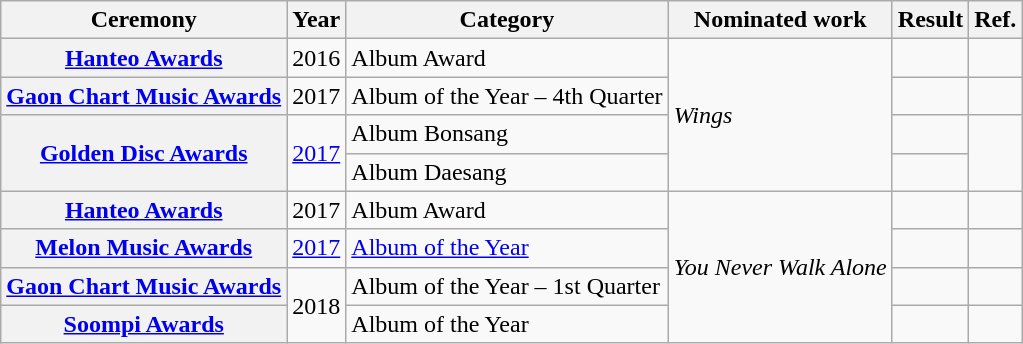<table class="wikitable plainrowheaders">
<tr>
<th>Ceremony</th>
<th>Year</th>
<th>Category</th>
<th>Nominated work</th>
<th>Result</th>
<th>Ref.</th>
</tr>
<tr>
<th scope="row"><a href='#'>Hanteo Awards</a></th>
<td>2016</td>
<td>Album Award</td>
<td rowspan="4"><em>Wings</em></td>
<td></td>
<td></td>
</tr>
<tr>
<th scope="row"><a href='#'>Gaon Chart Music Awards</a></th>
<td>2017</td>
<td>Album of the Year – 4th Quarter</td>
<td></td>
<td></td>
</tr>
<tr>
<th rowspan="2" scope="row"><a href='#'>Golden Disc Awards</a></th>
<td rowspan="2"><a href='#'>2017</a></td>
<td>Album Bonsang</td>
<td></td>
<td rowspan="2"></td>
</tr>
<tr>
<td>Album Daesang</td>
<td></td>
</tr>
<tr>
<th scope="row"><a href='#'>Hanteo Awards</a></th>
<td>2017</td>
<td>Album Award</td>
<td rowspan="4"><em>You Never Walk Alone</em></td>
<td></td>
<td></td>
</tr>
<tr>
<th scope="row"><a href='#'>Melon Music Awards</a></th>
<td><a href='#'>2017</a></td>
<td><a href='#'>Album of the Year</a></td>
<td></td>
<td></td>
</tr>
<tr>
<th scope="row"><a href='#'>Gaon Chart Music Awards</a></th>
<td rowspan="2">2018</td>
<td>Album of the Year – 1st Quarter</td>
<td></td>
<td></td>
</tr>
<tr>
<th scope="row"><a href='#'>Soompi Awards</a></th>
<td>Album of the Year</td>
<td></td>
<td></td>
</tr>
</table>
